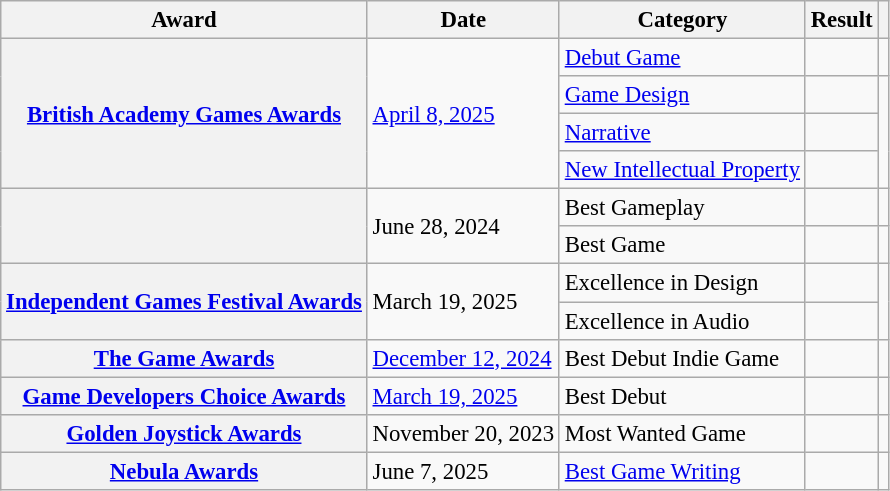<table class="wikitable plainrowheaders sortable" style="font-size: 95%;">
<tr>
<th scope="col">Award</th>
<th scope="col">Date</th>
<th scope="col">Category</th>
<th scope="col">Result</th>
<th scope="col" class="unsortable"></th>
</tr>
<tr>
<th scope="row" rowspan="4"><a href='#'>British Academy Games Awards</a></th>
<td rowspan="4"><a href='#'>April 8, 2025</a></td>
<td><a href='#'>Debut Game</a></td>
<td></td>
<td align="center"></td>
</tr>
<tr>
<td><a href='#'>Game Design</a></td>
<td></td>
<td align="center" rowspan="3"></td>
</tr>
<tr>
<td><a href='#'>Narrative</a></td>
<td></td>
</tr>
<tr>
<td><a href='#'>New Intellectual Property</a></td>
<td></td>
</tr>
<tr>
<th rowspan="2" scope="row"></th>
<td rowspan="2">June 28, 2024</td>
<td>Best Gameplay</td>
<td></td>
<td align="center"></td>
</tr>
<tr>
<td>Best Game</td>
<td></td>
<td align="center"></td>
</tr>
<tr>
<th scope="row" rowspan="2"><a href='#'>Independent Games Festival Awards</a></th>
<td rowspan="2">March 19, 2025</td>
<td>Excellence in Design</td>
<td></td>
<td align="center" rowspan="2"></td>
</tr>
<tr>
<td>Excellence in Audio</td>
<td></td>
</tr>
<tr>
<th scope="row"><a href='#'>The Game Awards</a></th>
<td><a href='#'>December 12, 2024</a></td>
<td>Best Debut Indie Game</td>
<td></td>
<td align="center"></td>
</tr>
<tr>
<th scope="row"><a href='#'>Game Developers Choice Awards</a></th>
<td><a href='#'>March 19, 2025</a></td>
<td>Best Debut</td>
<td></td>
<td align="center"></td>
</tr>
<tr>
<th scope="row"><a href='#'>Golden Joystick Awards</a></th>
<td>November 20, 2023</td>
<td>Most Wanted Game</td>
<td></td>
<td align="center"></td>
</tr>
<tr>
<th scope="row"><a href='#'>Nebula Awards</a></th>
<td>June 7, 2025</td>
<td><a href='#'>Best Game Writing</a></td>
<td></td>
<td align="center"></td>
</tr>
</table>
